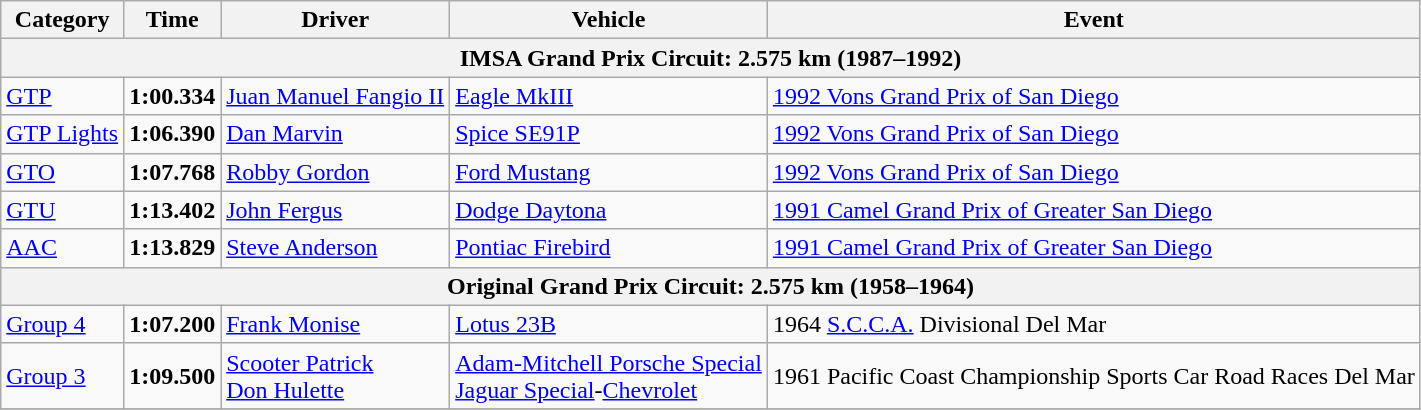<table class="wikitable">
<tr>
<th>Category</th>
<th>Time</th>
<th>Driver</th>
<th>Vehicle</th>
<th>Event</th>
</tr>
<tr>
<th colspan=5>IMSA Grand Prix Circuit: 2.575 km (1987–1992)</th>
</tr>
<tr>
<td><a href='#'>GTP</a></td>
<td><strong>1:00.334</strong></td>
<td><a href='#'>Juan Manuel Fangio II</a></td>
<td><a href='#'>Eagle MkIII</a></td>
<td><a href='#'>1992 Vons Grand Prix of San Diego</a></td>
</tr>
<tr>
<td><a href='#'>GTP Lights</a></td>
<td><strong>1:06.390</strong></td>
<td><a href='#'>Dan Marvin</a></td>
<td><a href='#'>Spice SE91P</a></td>
<td><a href='#'>1992 Vons Grand Prix of San Diego</a></td>
</tr>
<tr>
<td><a href='#'>GTO</a></td>
<td><strong>1:07.768</strong></td>
<td><a href='#'>Robby Gordon</a></td>
<td><a href='#'>Ford Mustang</a></td>
<td><a href='#'>1992 Vons Grand Prix of San Diego</a></td>
</tr>
<tr>
<td><a href='#'>GTU</a></td>
<td><strong>1:13.402</strong></td>
<td><a href='#'>John Fergus</a></td>
<td><a href='#'>Dodge Daytona</a></td>
<td><a href='#'>1991 Camel Grand Prix of Greater San Diego</a></td>
</tr>
<tr>
<td><a href='#'>AAC</a></td>
<td><strong>1:13.829</strong></td>
<td><a href='#'>Steve Anderson</a></td>
<td><a href='#'>Pontiac Firebird</a></td>
<td><a href='#'>1991 Camel Grand Prix of Greater San Diego</a></td>
</tr>
<tr>
<th colspan=5>Original Grand Prix Circuit: 2.575 km (1958–1964)</th>
</tr>
<tr>
<td><a href='#'>Group 4</a></td>
<td><strong>1:07.200</strong></td>
<td><a href='#'>Frank Monise</a></td>
<td><a href='#'>Lotus 23B</a></td>
<td>1964 <a href='#'>S.C.C.A.</a> Divisional Del Mar</td>
</tr>
<tr>
<td><a href='#'>Group 3</a></td>
<td><strong>1:09.500</strong></td>
<td><a href='#'>Scooter Patrick</a><br><a href='#'>Don Hulette</a></td>
<td><a href='#'>Adam-Mitchell Porsche Special</a><br><a href='#'>Jaguar Special</a>-<a href='#'>Chevrolet</a></td>
<td>1961 Pacific Coast Championship Sports Car Road Races Del Mar</td>
</tr>
<tr>
</tr>
</table>
